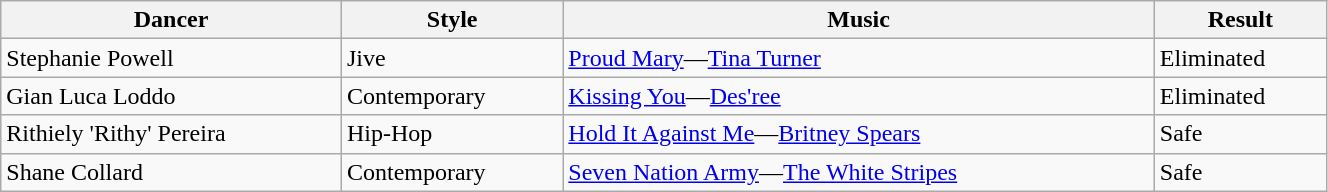<table class="wikitable" style="width:70%;">
<tr>
<th>Dancer</th>
<th>Style</th>
<th>Music</th>
<th>Result</th>
</tr>
<tr>
<td>Stephanie Powell</td>
<td>Jive</td>
<td><a href='#'>Proud Mary</a>—<a href='#'>Tina Turner</a></td>
<td>Eliminated</td>
</tr>
<tr>
<td>Gian Luca Loddo</td>
<td>Contemporary</td>
<td><a href='#'>Kissing You</a>—<a href='#'>Des'ree</a></td>
<td>Eliminated</td>
</tr>
<tr>
<td>Rithiely 'Rithy' Pereira</td>
<td>Hip-Hop</td>
<td><a href='#'>Hold It Against Me</a>—<a href='#'>Britney Spears</a></td>
<td>Safe</td>
</tr>
<tr>
<td>Shane Collard</td>
<td>Contemporary</td>
<td><a href='#'>Seven Nation Army</a>—<a href='#'>The White Stripes</a></td>
<td>Safe</td>
</tr>
</table>
